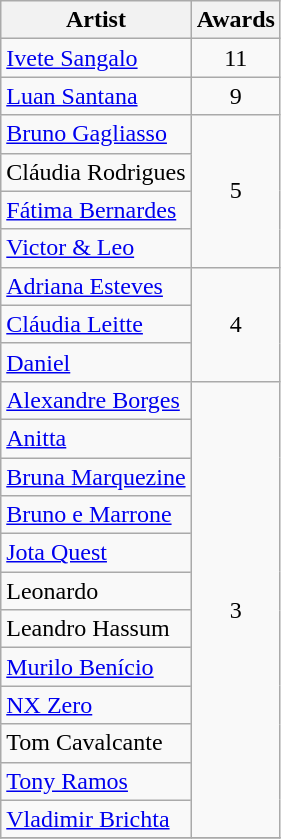<table class="wikitable">
<tr>
<th>Artist</th>
<th>Awards</th>
</tr>
<tr>
<td><a href='#'>Ivete Sangalo</a></td>
<td align="center" rowspan="1">11</td>
</tr>
<tr>
<td><a href='#'>Luan Santana</a></td>
<td align="center" rowspan="1">9</td>
</tr>
<tr>
<td><a href='#'>Bruno Gagliasso</a></td>
<td align="center" rowspan="4">5</td>
</tr>
<tr>
<td>Cláudia Rodrigues</td>
</tr>
<tr>
<td><a href='#'>Fátima Bernardes</a></td>
</tr>
<tr>
<td><a href='#'>Victor & Leo</a></td>
</tr>
<tr>
<td><a href='#'>Adriana Esteves</a></td>
<td align="center" rowspan="3">4</td>
</tr>
<tr>
<td><a href='#'>Cláudia Leitte</a></td>
</tr>
<tr>
<td><a href='#'>Daniel</a></td>
</tr>
<tr>
<td><a href='#'>Alexandre Borges</a></td>
<td align="center" rowspan="12">3</td>
</tr>
<tr>
<td><a href='#'>Anitta</a></td>
</tr>
<tr>
<td><a href='#'>Bruna Marquezine</a></td>
</tr>
<tr>
<td><a href='#'>Bruno e Marrone</a></td>
</tr>
<tr>
<td><a href='#'>Jota Quest</a></td>
</tr>
<tr>
<td>Leonardo</td>
</tr>
<tr>
<td>Leandro Hassum</td>
</tr>
<tr>
<td><a href='#'>Murilo Benício</a></td>
</tr>
<tr>
<td><a href='#'>NX Zero</a></td>
</tr>
<tr>
<td>Tom Cavalcante</td>
</tr>
<tr>
<td><a href='#'>Tony Ramos</a></td>
</tr>
<tr>
<td><a href='#'>Vladimir Brichta</a></td>
</tr>
<tr>
</tr>
</table>
